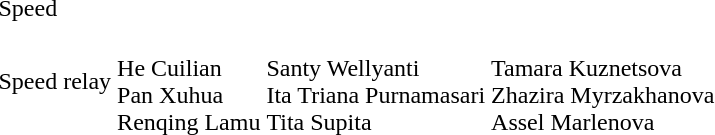<table>
<tr>
<td>Speed</td>
<td></td>
<td></td>
<td></td>
</tr>
<tr>
<td>Speed relay</td>
<td><br>He Cuilian<br>Pan Xuhua<br>Renqing Lamu</td>
<td><br>Santy Wellyanti<br>Ita Triana Purnamasari<br>Tita Supita</td>
<td><br>Tamara Kuznetsova<br>Zhazira Myrzakhanova<br>Assel Marlenova</td>
</tr>
</table>
